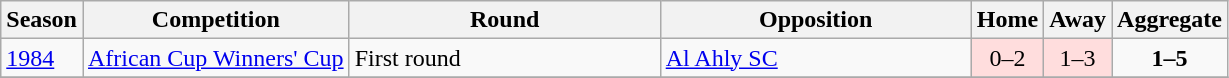<table class="wikitable sortable">
<tr>
<th>Season</th>
<th>Competition</th>
<th width=200>Round</th>
<th width=200>Opposition</th>
<th>Home</th>
<th>Away</th>
<th>Aggregate</th>
</tr>
<tr>
<td rowspan=1><a href='#'>1984</a></td>
<td rowspan=1><a href='#'>African Cup Winners' Cup</a></td>
<td>First round</td>
<td> <a href='#'>Al Ahly SC</a></td>
<td style="text-align:center; background:#fdd;">0–2</td>
<td style="text-align:center; background:#fdd;">1–3</td>
<td style="text-align:center;"><strong>1–5</strong></td>
</tr>
<tr>
</tr>
</table>
